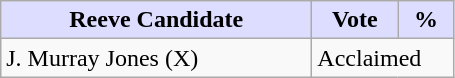<table class="wikitable">
<tr>
<th style="background:#ddf; width:200px;">Reeve Candidate </th>
<th style="background:#ddf; width:50px;">Vote</th>
<th style="background:#ddf; width:30px;">%</th>
</tr>
<tr>
<td>J. Murray Jones (X)</td>
<td colspan="2">Acclaimed</td>
</tr>
</table>
